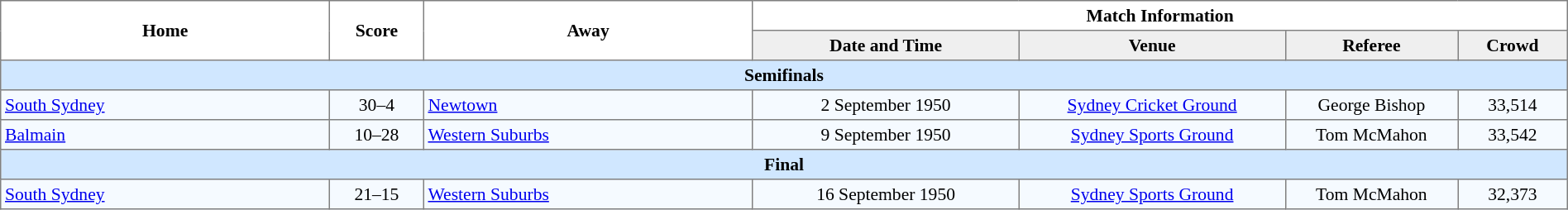<table width="100%" cellspacing="0" cellpadding="3" border="1" style="border-collapse:collapse; font-size:90%; text-align:center;">
<tr>
<th rowspan="2" width="21%">Home</th>
<th rowspan="2" width="6%">Score</th>
<th rowspan="2" width="21%">Away</th>
<th colspan="6">Match Information</th>
</tr>
<tr bgcolor="#EFEFEF">
<th width="17%">Date and Time</th>
<th width="17%">Venue</th>
<th width="11%">Referee</th>
<th width="7%">Crowd</th>
</tr>
<tr bgcolor="#D0E7FF">
<td colspan="7"><strong>Semifinals</strong></td>
</tr>
<tr bgcolor="#F5FAFF">
<td align="left"> <a href='#'>South Sydney</a></td>
<td>30–4</td>
<td align="left"> <a href='#'>Newtown</a></td>
<td>2 September 1950</td>
<td><a href='#'>Sydney Cricket Ground</a></td>
<td>George Bishop</td>
<td>33,514</td>
</tr>
<tr bgcolor="#F5FAFF">
<td align="left"> <a href='#'>Balmain</a></td>
<td>10–28</td>
<td align="left"> <a href='#'>Western Suburbs</a></td>
<td>9 September 1950</td>
<td><a href='#'>Sydney Sports Ground</a></td>
<td>Tom McMahon</td>
<td>33,542</td>
</tr>
<tr bgcolor="#D0E7FF">
<td colspan="7"><strong>Final</strong></td>
</tr>
<tr bgcolor="#F5FAFF">
<td align="left"> <a href='#'>South Sydney</a></td>
<td>21–15</td>
<td align="left"> <a href='#'>Western Suburbs</a></td>
<td>16 September 1950</td>
<td><a href='#'>Sydney Sports Ground</a></td>
<td>Tom McMahon</td>
<td>32,373</td>
</tr>
</table>
